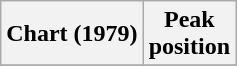<table class="wikitable sortable plainrowheaders">
<tr>
<th>Chart (1979)</th>
<th>Peak<br>position</th>
</tr>
<tr>
</tr>
</table>
